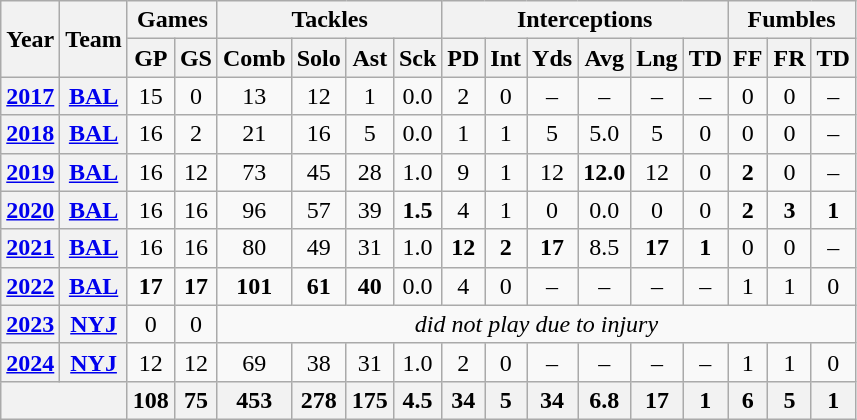<table class="wikitable" style="text-align: center;">
<tr>
<th rowspan="2">Year</th>
<th rowspan="2">Team</th>
<th colspan="2">Games</th>
<th colspan="4">Tackles</th>
<th colspan="6">Interceptions</th>
<th colspan="3">Fumbles</th>
</tr>
<tr>
<th>GP</th>
<th>GS</th>
<th>Comb</th>
<th>Solo</th>
<th>Ast</th>
<th>Sck</th>
<th>PD</th>
<th>Int</th>
<th>Yds</th>
<th>Avg</th>
<th>Lng</th>
<th>TD</th>
<th>FF</th>
<th>FR</th>
<th>TD</th>
</tr>
<tr>
<th><a href='#'>2017</a></th>
<th><a href='#'>BAL</a></th>
<td>15</td>
<td>0</td>
<td>13</td>
<td>12</td>
<td>1</td>
<td>0.0</td>
<td>2</td>
<td>0</td>
<td>–</td>
<td>–</td>
<td>–</td>
<td>–</td>
<td>0</td>
<td>0</td>
<td>–</td>
</tr>
<tr>
<th><a href='#'>2018</a></th>
<th><a href='#'>BAL</a></th>
<td>16</td>
<td>2</td>
<td>21</td>
<td>16</td>
<td>5</td>
<td>0.0</td>
<td>1</td>
<td>1</td>
<td>5</td>
<td>5.0</td>
<td>5</td>
<td>0</td>
<td>0</td>
<td>0</td>
<td>–</td>
</tr>
<tr>
<th><a href='#'>2019</a></th>
<th><a href='#'>BAL</a></th>
<td>16</td>
<td>12</td>
<td>73</td>
<td>45</td>
<td>28</td>
<td>1.0</td>
<td>9</td>
<td>1</td>
<td>12</td>
<td><strong>12.0</strong></td>
<td>12</td>
<td>0</td>
<td><strong>2</strong></td>
<td>0</td>
<td>–</td>
</tr>
<tr>
<th><a href='#'>2020</a></th>
<th><a href='#'>BAL</a></th>
<td>16</td>
<td>16</td>
<td>96</td>
<td>57</td>
<td>39</td>
<td><strong>1.5</strong></td>
<td>4</td>
<td>1</td>
<td>0</td>
<td>0.0</td>
<td>0</td>
<td>0</td>
<td><strong>2</strong></td>
<td><strong>3</strong></td>
<td><strong>1</strong></td>
</tr>
<tr>
<th><a href='#'>2021</a></th>
<th><a href='#'>BAL</a></th>
<td>16</td>
<td>16</td>
<td>80</td>
<td>49</td>
<td>31</td>
<td>1.0</td>
<td><strong>12</strong></td>
<td><strong>2</strong></td>
<td><strong>17</strong></td>
<td>8.5</td>
<td><strong>17</strong></td>
<td><strong>1</strong></td>
<td>0</td>
<td>0</td>
<td>–</td>
</tr>
<tr>
<th><a href='#'>2022</a></th>
<th><a href='#'>BAL</a></th>
<td><strong>17</strong></td>
<td><strong>17</strong></td>
<td><strong>101</strong></td>
<td><strong>61</strong></td>
<td><strong>40</strong></td>
<td>0.0</td>
<td>4</td>
<td>0</td>
<td>–</td>
<td>–</td>
<td>–</td>
<td>–</td>
<td>1</td>
<td>1</td>
<td>0</td>
</tr>
<tr>
<th><a href='#'>2023</a></th>
<th><a href='#'>NYJ</a></th>
<td>0</td>
<td>0</td>
<td colspan="13"><em>did not play due to injury</em></td>
</tr>
<tr>
<th><a href='#'>2024</a></th>
<th><a href='#'>NYJ</a></th>
<td>12</td>
<td>12</td>
<td>69</td>
<td>38</td>
<td>31</td>
<td>1.0</td>
<td>2</td>
<td>0</td>
<td>–</td>
<td>–</td>
<td>–</td>
<td>–</td>
<td>1</td>
<td>1</td>
<td>0</td>
</tr>
<tr>
<th colspan="2"></th>
<th>108</th>
<th>75</th>
<th>453</th>
<th>278</th>
<th>175</th>
<th>4.5</th>
<th>34</th>
<th>5</th>
<th>34</th>
<th>6.8</th>
<th>17</th>
<th>1</th>
<th>6</th>
<th>5</th>
<th>1</th>
</tr>
</table>
